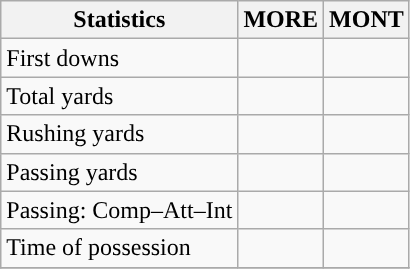<table class="wikitable" style="float: left;">
<tr>
<th>Statistics</th>
<th>MORE</th>
<th>MONT</th>
</tr>
<tr>
<td>First downs</td>
<td></td>
<td></td>
</tr>
<tr>
<td>Total yards</td>
<td></td>
<td></td>
</tr>
<tr>
<td>Rushing yards</td>
<td></td>
<td></td>
</tr>
<tr>
<td>Passing yards</td>
<td></td>
<td></td>
</tr>
<tr>
<td>Passing: Comp–Att–Int</td>
<td></td>
<td></td>
</tr>
<tr>
<td>Time of possession</td>
<td></td>
<td></td>
</tr>
<tr>
</tr>
</table>
